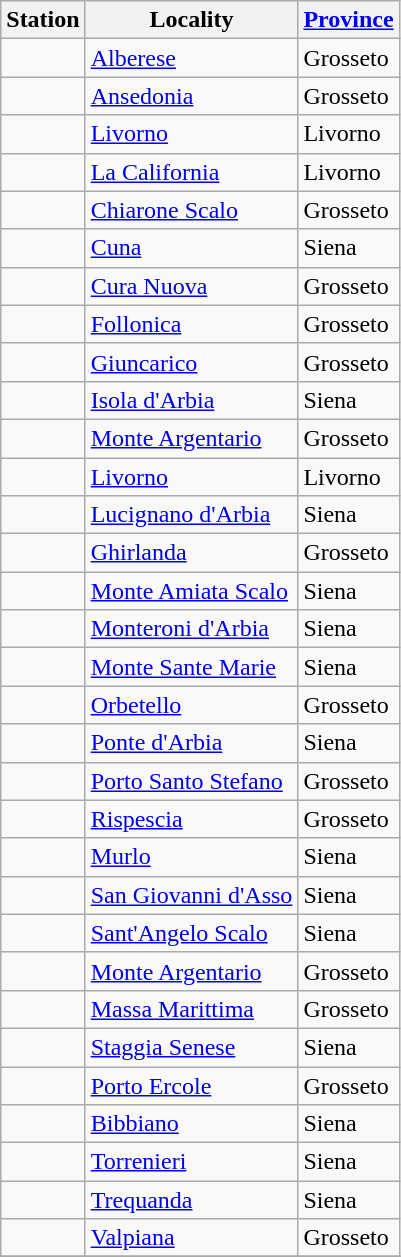<table class="wikitable sortable">
<tr>
<th>Station</th>
<th>Locality</th>
<th><a href='#'>Province</a></th>
</tr>
<tr>
<td></td>
<td><a href='#'>Alberese</a></td>
<td>Grosseto</td>
</tr>
<tr>
<td></td>
<td><a href='#'>Ansedonia</a></td>
<td>Grosseto</td>
</tr>
<tr>
<td></td>
<td><a href='#'>Livorno</a></td>
<td>Livorno</td>
</tr>
<tr>
<td></td>
<td><a href='#'>La California</a></td>
<td>Livorno</td>
</tr>
<tr>
<td></td>
<td><a href='#'>Chiarone Scalo</a></td>
<td>Grosseto</td>
</tr>
<tr>
<td></td>
<td><a href='#'>Cuna</a></td>
<td>Siena</td>
</tr>
<tr>
<td></td>
<td><a href='#'>Cura Nuova</a></td>
<td>Grosseto</td>
</tr>
<tr>
<td></td>
<td><a href='#'>Follonica</a></td>
<td>Grosseto</td>
</tr>
<tr>
<td></td>
<td><a href='#'>Giuncarico</a></td>
<td>Grosseto</td>
</tr>
<tr>
<td></td>
<td><a href='#'>Isola d'Arbia</a></td>
<td>Siena</td>
</tr>
<tr>
<td></td>
<td><a href='#'>Monte Argentario</a></td>
<td>Grosseto</td>
</tr>
<tr>
<td></td>
<td><a href='#'>Livorno</a></td>
<td>Livorno</td>
</tr>
<tr>
<td></td>
<td><a href='#'>Lucignano d'Arbia</a></td>
<td>Siena</td>
</tr>
<tr>
<td></td>
<td><a href='#'>Ghirlanda</a></td>
<td>Grosseto</td>
</tr>
<tr>
<td></td>
<td><a href='#'>Monte Amiata Scalo</a></td>
<td>Siena</td>
</tr>
<tr>
<td></td>
<td><a href='#'>Monteroni d'Arbia</a></td>
<td>Siena</td>
</tr>
<tr>
<td></td>
<td><a href='#'>Monte Sante Marie</a></td>
<td>Siena</td>
</tr>
<tr>
<td></td>
<td><a href='#'>Orbetello</a></td>
<td>Grosseto</td>
</tr>
<tr>
<td></td>
<td><a href='#'>Ponte d'Arbia</a></td>
<td>Siena</td>
</tr>
<tr>
<td></td>
<td><a href='#'>Porto Santo Stefano</a></td>
<td>Grosseto</td>
</tr>
<tr>
<td></td>
<td><a href='#'>Rispescia</a></td>
<td>Grosseto</td>
</tr>
<tr>
<td></td>
<td><a href='#'>Murlo</a></td>
<td>Siena</td>
</tr>
<tr>
<td></td>
<td><a href='#'>San Giovanni d'Asso</a></td>
<td>Siena</td>
</tr>
<tr>
<td></td>
<td><a href='#'>Sant'Angelo Scalo</a></td>
<td>Siena</td>
</tr>
<tr>
<td></td>
<td><a href='#'>Monte Argentario</a></td>
<td>Grosseto</td>
</tr>
<tr>
<td></td>
<td><a href='#'>Massa Marittima</a></td>
<td>Grosseto</td>
</tr>
<tr>
<td></td>
<td><a href='#'>Staggia Senese</a></td>
<td>Siena</td>
</tr>
<tr>
<td></td>
<td><a href='#'>Porto Ercole</a></td>
<td>Grosseto</td>
</tr>
<tr>
<td></td>
<td><a href='#'>Bibbiano</a></td>
<td>Siena</td>
</tr>
<tr>
<td></td>
<td><a href='#'>Torrenieri</a></td>
<td>Siena</td>
</tr>
<tr>
<td></td>
<td><a href='#'>Trequanda</a></td>
<td>Siena</td>
</tr>
<tr>
<td></td>
<td><a href='#'>Valpiana</a></td>
<td>Grosseto</td>
</tr>
<tr>
</tr>
</table>
